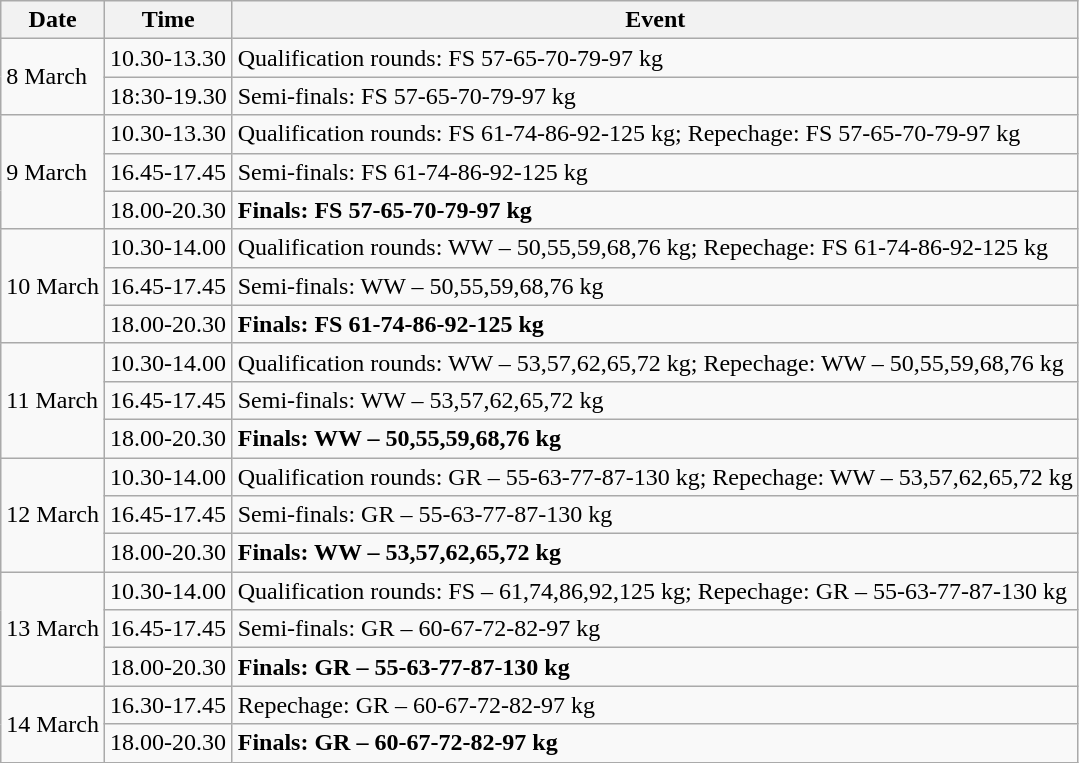<table class=wikitable>
<tr>
<th>Date</th>
<th>Time</th>
<th>Event</th>
</tr>
<tr>
<td rowspan="2">8 March</td>
<td>10.30-13.30</td>
<td>Qualification rounds: FS 57-65-70-79-97 kg</td>
</tr>
<tr>
<td>18:30-19.30</td>
<td>Semi-finals: FS 57-65-70-79-97 kg</td>
</tr>
<tr>
<td rowspan="3">9 March</td>
<td>10.30-13.30</td>
<td>Qualification rounds: FS 61-74-86-92-125 kg; Repechage: FS 57-65-70-79-97 kg</td>
</tr>
<tr>
<td>16.45-17.45</td>
<td>Semi-finals: FS 61-74-86-92-125 kg</td>
</tr>
<tr>
<td>18.00-20.30</td>
<td><strong>Finals: FS 57-65-70-79-97 kg</strong></td>
</tr>
<tr>
<td rowspan="3">10 March</td>
<td>10.30-14.00</td>
<td>Qualification rounds: WW – 50,55,59,68,76 kg; Repechage: FS 61-74-86-92-125 kg</td>
</tr>
<tr>
<td>16.45-17.45</td>
<td>Semi-finals: WW – 50,55,59,68,76 kg</td>
</tr>
<tr>
<td>18.00-20.30</td>
<td><strong>Finals: FS 61-74-86-92-125 kg</strong></td>
</tr>
<tr>
<td rowspan="3">11 March</td>
<td>10.30-14.00</td>
<td>Qualification rounds: WW – 53,57,62,65,72 kg; Repechage: WW – 50,55,59,68,76 kg</td>
</tr>
<tr>
<td>16.45-17.45</td>
<td>Semi-finals: WW – 53,57,62,65,72 kg</td>
</tr>
<tr>
<td>18.00-20.30</td>
<td><strong>Finals: WW – 50,55,59,68,76 kg</strong></td>
</tr>
<tr>
<td rowspan="3">12 March</td>
<td>10.30-14.00</td>
<td>Qualification rounds: GR – 55-63-77-87-130 kg; Repechage: WW – 53,57,62,65,72 kg</td>
</tr>
<tr>
<td>16.45-17.45</td>
<td>Semi-finals: GR – 55-63-77-87-130 kg</td>
</tr>
<tr>
<td>18.00-20.30</td>
<td><strong>Finals: WW – 53,57,62,65,72 kg</strong></td>
</tr>
<tr>
<td rowspan="3">13 March</td>
<td>10.30-14.00</td>
<td>Qualification rounds: FS – 61,74,86,92,125 kg; Repechage: GR – 55-63-77-87-130 kg</td>
</tr>
<tr>
<td>16.45-17.45</td>
<td>Semi-finals: GR – 60-67-72-82-97 kg</td>
</tr>
<tr>
<td>18.00-20.30</td>
<td><strong>Finals: GR – 55-63-77-87-130 kg</strong></td>
</tr>
<tr>
<td rowspan="2">14 March</td>
<td>16.30-17.45</td>
<td>Repechage: GR – 60-67-72-82-97 kg</td>
</tr>
<tr>
<td>18.00-20.30</td>
<td><strong>Finals: GR – 60-67-72-82-97 kg</strong></td>
</tr>
</table>
